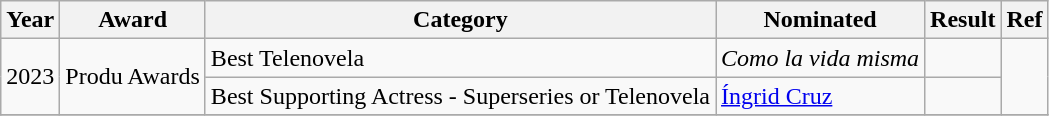<table class="wikitable plainrowheaders">
<tr>
<th scope="col">Year</th>
<th scope="col">Award</th>
<th scope="col">Category</th>
<th scope="col">Nominated</th>
<th scope="col">Result</th>
<th scope="col">Ref</th>
</tr>
<tr>
<td rowspan="2">2023</td>
<td rowspan="2">Produ Awards</td>
<td>Best Telenovela</td>
<td><em>Como la vida misma</em></td>
<td></td>
<td align="center" rowspan="2"></td>
</tr>
<tr>
<td>Best Supporting Actress - Superseries or Telenovela</td>
<td><a href='#'>Íngrid Cruz</a></td>
<td></td>
</tr>
<tr>
</tr>
</table>
